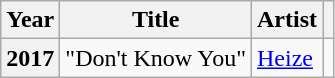<table class="wikitable sortable plainrowheaders">
<tr>
<th scope="col">Year</th>
<th scope="col">Title</th>
<th scope="col">Artist</th>
<th scope="col" class="unsortable"></th>
</tr>
<tr>
<th scope="row">2017</th>
<td>"Don't Know You"</td>
<td><a href='#'>Heize</a></td>
<td style="text-align:center"></td>
</tr>
</table>
